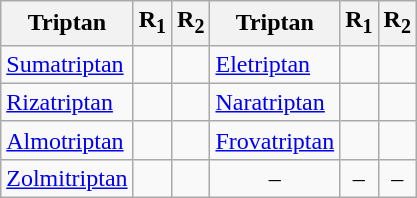<table class="wikitable">
<tr>
<th>Triptan</th>
<th>R<sub>1</sub></th>
<th>R<sub>2</sub></th>
<th>Triptan</th>
<th>R<sub>1</sub></th>
<th>R<sub>2</sub></th>
</tr>
<tr>
<td><a href='#'>Sumatriptan</a></td>
<td align="center"></td>
<td align="center"></td>
<td><a href='#'>Eletriptan</a></td>
<td align="center"></td>
<td align="center"></td>
</tr>
<tr>
<td><a href='#'>Rizatriptan</a></td>
<td align="center"></td>
<td align="center"></td>
<td><a href='#'>Naratriptan</a></td>
<td align="center"></td>
<td align="center"></td>
</tr>
<tr>
<td><a href='#'>Almotriptan</a></td>
<td align="center"></td>
<td align="center"></td>
<td><a href='#'>Frovatriptan</a></td>
<td align="center"></td>
<td align="center"></td>
</tr>
<tr>
<td><a href='#'>Zolmitriptan</a></td>
<td align="center"></td>
<td align="center"></td>
<td align="center">–</td>
<td align="center">–</td>
<td align="center">–</td>
</tr>
</table>
